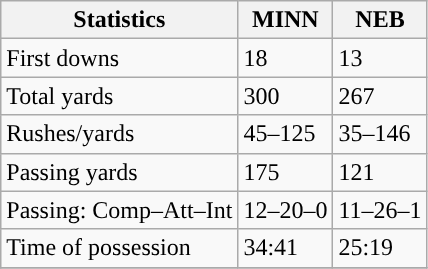<table class="wikitable" style="float: left;">
<tr>
<th>Statistics</th>
<th>MINN</th>
<th>NEB</th>
</tr>
<tr>
<td>First downs</td>
<td>18</td>
<td>13</td>
</tr>
<tr>
<td>Total yards</td>
<td>300</td>
<td>267</td>
</tr>
<tr>
<td>Rushes/yards</td>
<td>45–125</td>
<td>35–146</td>
</tr>
<tr>
<td>Passing yards</td>
<td>175</td>
<td>121</td>
</tr>
<tr>
<td>Passing: Comp–Att–Int</td>
<td>12–20–0</td>
<td>11–26–1</td>
</tr>
<tr>
<td>Time of possession</td>
<td>34:41</td>
<td>25:19</td>
</tr>
<tr>
</tr>
</table>
